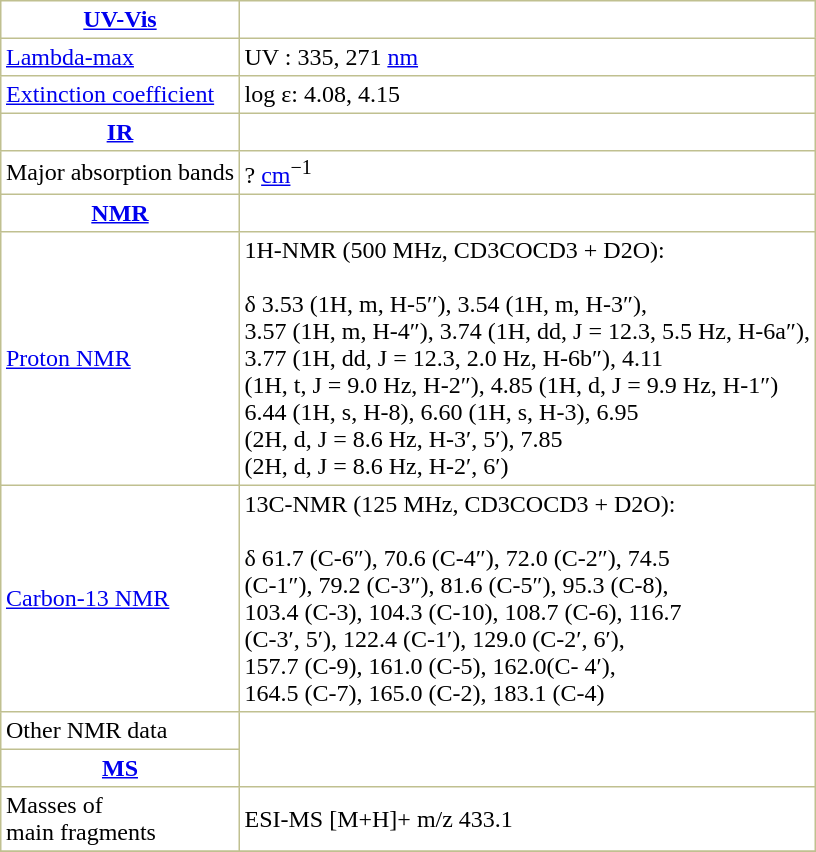<table border="1" cellspacing="0" cellpadding="3" style="margin: 0 0 0 0.5em; background: #FFFFFF; border-collapse: collapse; border-color: #C0C090;">
<tr>
<th><a href='#'>UV-Vis</a></th>
</tr>
<tr>
<td><a href='#'>Lambda-max</a></td>
<td>UV : 335, 271 <a href='#'>nm</a></td>
</tr>
<tr>
<td><a href='#'>Extinction coefficient</a></td>
<td>log ε: 4.08, 4.15</td>
</tr>
<tr>
<th><a href='#'>IR</a></th>
</tr>
<tr>
<td>Major absorption bands</td>
<td>? <a href='#'>cm</a><sup>−1</sup></td>
</tr>
<tr>
<th><a href='#'>NMR</a></th>
</tr>
<tr>
<td><a href='#'>Proton NMR</a> </td>
<td>1H-NMR (500 MHz, CD3COCD3 + D2O): <br><br>δ 3.53 (1H, m, H-5′′), 3.54 (1H, m, H-3″), <br>
3.57 (1H, m, H-4″), 3.74 (1H, dd, J = 12.3, 5.5 Hz, H-6a″),<br>
3.77 (1H, dd, J = 12.3, 2.0 Hz, H-6b″), 4.11 <br>
(1H, t, J = 9.0 Hz, H-2″), 4.85 (1H, d, J = 9.9 Hz, H-1″)<br>
6.44 (1H, s, H-8), 6.60 (1H, s, H-3), 6.95 <br>
(2H, d, J = 8.6 Hz, H-3′, 5′), 7.85 <br>
(2H, d, J = 8.6 Hz, H-2′, 6′)</td>
</tr>
<tr>
<td><a href='#'>Carbon-13 NMR</a> </td>
<td>13C-NMR (125 MHz, CD3COCD3 + D2O): <br><br>δ 61.7 (C-6″), 70.6 (C-4″), 72.0 (C-2″), 74.5<br>
(C-1″), 79.2 (C-3″), 81.6 (C-5″), 95.3 (C-8), <br>
103.4 (C-3), 104.3 (C-10), 108.7 (C-6), 116.7 <br>
(C-3′, 5′), 122.4 (C-1′), 129.0 (C-2′, 6′), <br>
157.7 (C-9), 161.0 (C-5), 162.0(C- 4′), <br>
164.5 (C-7), 165.0 (C-2), 183.1 (C-4)</td>
</tr>
<tr>
<td>Other NMR data </td>
</tr>
<tr>
<th><a href='#'>MS</a></th>
</tr>
<tr>
<td>Masses of <br>main fragments</td>
<td>ESI-MS [M+H]+ m/z 433.1</td>
</tr>
<tr>
</tr>
</table>
